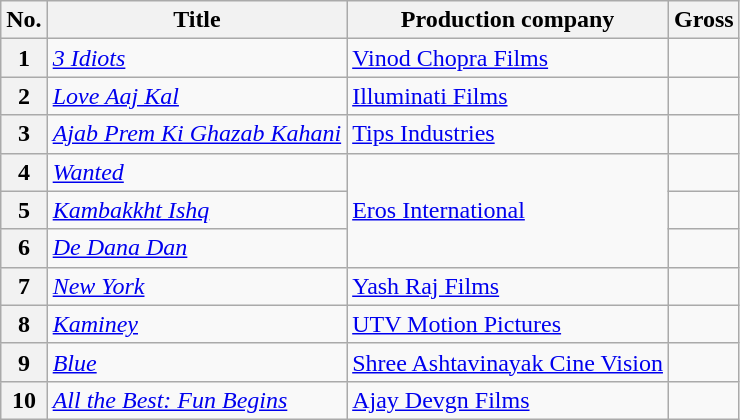<table class="wikitable">
<tr>
<th>No.</th>
<th>Title</th>
<th>Production company</th>
<th>Gross</th>
</tr>
<tr>
<th>1</th>
<td><em><a href='#'>3 Idiots</a></em></td>
<td><a href='#'>Vinod Chopra Films</a></td>
<td></td>
</tr>
<tr>
<th>2</th>
<td><em><a href='#'>Love Aaj Kal</a></em></td>
<td><a href='#'>Illuminati Films</a></td>
<td></td>
</tr>
<tr>
<th>3</th>
<td><em><a href='#'>Ajab Prem Ki Ghazab Kahani</a></em></td>
<td><a href='#'>Tips Industries</a></td>
<td></td>
</tr>
<tr>
<th>4</th>
<td><em><a href='#'>Wanted</a></em></td>
<td rowspan="3"><a href='#'>Eros International</a></td>
<td></td>
</tr>
<tr>
<th>5</th>
<td><em><a href='#'>Kambakkht Ishq</a></em></td>
<td></td>
</tr>
<tr>
<th>6</th>
<td><em><a href='#'>De Dana Dan</a></em></td>
<td></td>
</tr>
<tr>
<th>7</th>
<td><em><a href='#'>New York</a></em></td>
<td><a href='#'>Yash Raj Films</a></td>
<td></td>
</tr>
<tr>
<th>8</th>
<td><em><a href='#'>Kaminey</a></em></td>
<td><a href='#'>UTV Motion Pictures</a></td>
<td></td>
</tr>
<tr>
<th>9</th>
<td><em><a href='#'>Blue</a></em></td>
<td><a href='#'>Shree Ashtavinayak Cine Vision</a></td>
<td></td>
</tr>
<tr>
<th>10</th>
<td><em><a href='#'>All the Best: Fun Begins</a></em></td>
<td><a href='#'>Ajay Devgn Films</a></td>
<td></td>
</tr>
</table>
